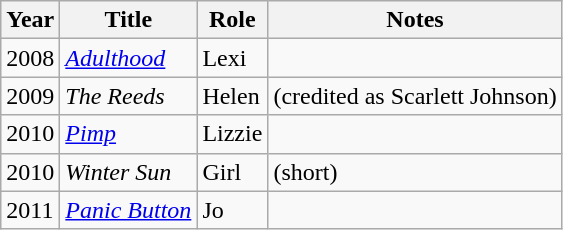<table class="wikitable">
<tr>
<th>Year</th>
<th>Title</th>
<th>Role</th>
<th>Notes</th>
</tr>
<tr>
<td>2008</td>
<td><em><a href='#'>Adulthood</a></em></td>
<td>Lexi</td>
<td></td>
</tr>
<tr>
<td>2009</td>
<td><em>The Reeds</em></td>
<td>Helen</td>
<td>(credited as Scarlett Johnson)</td>
</tr>
<tr>
<td>2010</td>
<td><em><a href='#'>Pimp</a></em></td>
<td>Lizzie</td>
<td></td>
</tr>
<tr>
<td>2010</td>
<td><em>Winter Sun</em></td>
<td>Girl</td>
<td>(short)</td>
</tr>
<tr>
<td>2011</td>
<td><em><a href='#'>Panic Button</a></em></td>
<td>Jo</td>
<td></td>
</tr>
</table>
